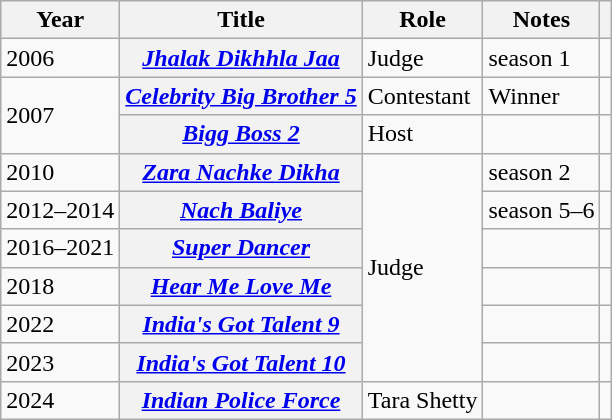<table class="wikitable sortable plainrowheaders">
<tr>
<th scope="col">Year</th>
<th scope="col">Title</th>
<th scope="col">Role</th>
<th scope="col" class="unsortable">Notes</th>
<th scope="col" class="unsortable"></th>
</tr>
<tr>
<td>2006</td>
<th scope="row"><em><a href='#'>Jhalak Dikhhla Jaa</a></em></th>
<td>Judge</td>
<td>season 1</td>
<td style="text-align: center;"></td>
</tr>
<tr>
<td rowspan="2">2007</td>
<th scope="row"><em><a href='#'>Celebrity Big Brother 5</a></em></th>
<td>Contestant</td>
<td>Winner</td>
<td style="text-align: center;"></td>
</tr>
<tr>
<th scope="row"><em><a href='#'>Bigg Boss 2</a></em></th>
<td>Host</td>
<td></td>
<td style="text-align: center;"></td>
</tr>
<tr>
<td>2010</td>
<th scope="row"><em><a href='#'>Zara Nachke Dikha</a></em></th>
<td rowspan="6">Judge</td>
<td>season 2</td>
<td style="text-align: center;"></td>
</tr>
<tr>
<td>2012–2014</td>
<th scope="row"><em><a href='#'>Nach Baliye</a></em></th>
<td>season 5–6</td>
<td style="text-align: center;"></td>
</tr>
<tr>
<td>2016–2021</td>
<th scope="row"><em><a href='#'>Super Dancer</a></em></th>
<td></td>
<td style="text-align: center;"></td>
</tr>
<tr>
<td>2018</td>
<th scope="row"><em><a href='#'>Hear Me Love Me</a></em></th>
<td></td>
<td style="text-align: center;"></td>
</tr>
<tr>
<td>2022</td>
<th scope ="row"><a href='#'><em>India's Got Talent 9</em></a></th>
<td></td>
<td style="text-align: center;"></td>
</tr>
<tr>
<td>2023</td>
<th scope ="row"><a href='#'><em>India's Got Talent 10</em></a></th>
<td></td>
<td></td>
</tr>
<tr>
<td>2024</td>
<th scope="row"><em><a href='#'>Indian Police Force</a></em></th>
<td>Tara Shetty</td>
<td></td>
<td style="text-align: center;"></td>
</tr>
</table>
